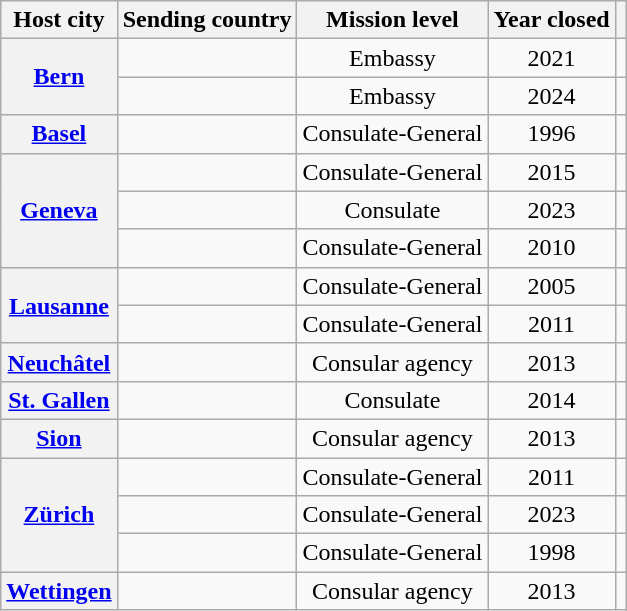<table class="wikitable plainrowheaders">
<tr>
<th scope="col">Host city</th>
<th scope="col">Sending country</th>
<th scope="col">Mission level</th>
<th scope="col">Year closed</th>
<th scope="col"></th>
</tr>
<tr>
<th rowspan="2"><a href='#'>Bern</a></th>
<td></td>
<td style="text-align:center;">Embassy</td>
<td style="text-align:center;">2021</td>
<td style="text-align:center;"></td>
</tr>
<tr>
<td></td>
<td style="text-align:center;">Embassy</td>
<td style="text-align:center;">2024</td>
<td style="text-align:center;"></td>
</tr>
<tr>
<th><a href='#'>Basel</a></th>
<td></td>
<td style="text-align:center;">Consulate-General</td>
<td style="text-align:center;">1996</td>
<td style="text-align:center;"></td>
</tr>
<tr>
<th rowspan="3"><a href='#'>Geneva</a></th>
<td></td>
<td style="text-align:center;">Consulate-General</td>
<td style="text-align:center;">2015</td>
<td style="text-align:center;"></td>
</tr>
<tr>
<td></td>
<td style="text-align:center;">Consulate</td>
<td style="text-align:center;">2023</td>
<td style="text-align:center;"></td>
</tr>
<tr>
<td></td>
<td style="text-align:center;">Consulate-General</td>
<td style="text-align:center;">2010</td>
<td style="text-align:center;"></td>
</tr>
<tr>
<th rowspan="2"><a href='#'>Lausanne</a></th>
<td></td>
<td style="text-align:center;">Consulate-General</td>
<td style="text-align:center;">2005</td>
<td style="text-align:center;"></td>
</tr>
<tr>
<td></td>
<td style="text-align:center;">Consulate-General</td>
<td style="text-align:center;">2011</td>
<td style="text-align:center;"></td>
</tr>
<tr>
<th><a href='#'>Neuchâtel</a></th>
<td></td>
<td style="text-align:center;">Consular agency</td>
<td style="text-align:center;">2013</td>
<td style="text-align:center;"></td>
</tr>
<tr>
<th><a href='#'>St. Gallen</a></th>
<td></td>
<td style="text-align:center;">Consulate</td>
<td style="text-align:center;">2014</td>
<td style="text-align:center;"></td>
</tr>
<tr>
<th><a href='#'>Sion</a></th>
<td></td>
<td style="text-align:center;">Consular agency</td>
<td style="text-align:center;">2013</td>
<td style="text-align:center;"></td>
</tr>
<tr>
<th rowspan="3"><a href='#'>Zürich</a></th>
<td></td>
<td style="text-align:center;">Consulate-General</td>
<td style="text-align:center;">2011</td>
<td style="text-align:center;"></td>
</tr>
<tr>
<td></td>
<td style="text-align:center;">Consulate-General</td>
<td style="text-align:center;">2023</td>
<td style="text-align:center;"></td>
</tr>
<tr>
<td></td>
<td style="text-align:center;">Consulate-General</td>
<td style="text-align:center;">1998</td>
<td style="text-align:center;"></td>
</tr>
<tr>
<th><a href='#'>Wettingen</a></th>
<td></td>
<td style="text-align:center;">Consular agency</td>
<td style="text-align:center;">2013</td>
<td style="text-align:center;"></td>
</tr>
</table>
